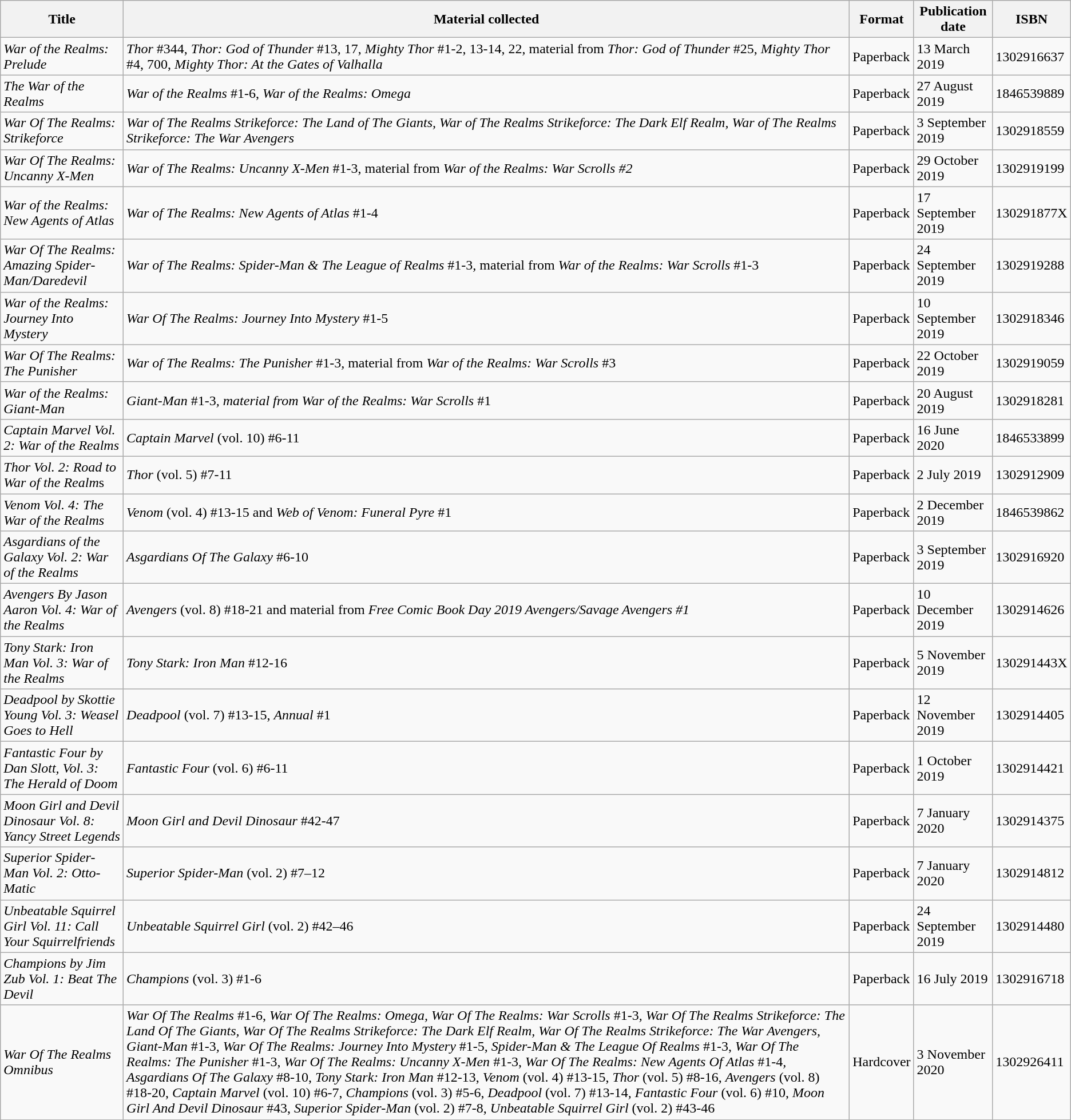<table class="wikitable">
<tr>
<th>Title</th>
<th>Material collected</th>
<th>Format</th>
<th>Publication date</th>
<th>ISBN</th>
</tr>
<tr>
<td><em>War of the Realms: Prelude</em></td>
<td><em>Thor</em> #344, <em>Thor: God of Thunder</em> #13, 17, <em>Mighty Thor</em> #1-2, 13-14, 22, material from <em>Thor: God of Thunder</em> #25, <em>Mighty Thor</em> #4, 700, <em>Mighty Thor: At the Gates of Valhalla</em></td>
<td>Paperback</td>
<td>13 March 2019</td>
<td>1302916637</td>
</tr>
<tr>
<td><em>The War of the Realms</em></td>
<td><em>War of the Realms</em> #1-6, <em>War of the Realms: Omega</em></td>
<td>Paperback</td>
<td>27 August 2019</td>
<td>1846539889</td>
</tr>
<tr>
<td><em>War Of The Realms: Strikeforce</em></td>
<td><em>War of The Realms Strikeforce: The Land of The Giants, War of The Realms Strikeforce: The Dark Elf Realm, War of The Realms Strikeforce: The War Avengers</em></td>
<td>Paperback</td>
<td>3 September 2019</td>
<td>1302918559</td>
</tr>
<tr>
<td><em>War Of The Realms: Uncanny X-Men</em></td>
<td><em>War of The Realms: Uncanny X-Men</em> #1-3, material from <em>War of the Realms: War Scrolls #2</em></td>
<td>Paperback</td>
<td>29 October 2019</td>
<td>1302919199</td>
</tr>
<tr>
<td><em>War of the Realms: New Agents of Atlas</em></td>
<td><em>War of The Realms: New Agents of Atlas</em> #1-4</td>
<td>Paperback</td>
<td>17 September 2019</td>
<td>130291877X</td>
</tr>
<tr>
<td><em>War Of The Realms: Amazing Spider-Man/Daredevil</em></td>
<td><em>War of The Realms: Spider-Man & The League of Realms</em> #1-3<em>,</em> material from <em>War of the Realms: War Scrolls</em> #1-3</td>
<td>Paperback</td>
<td>24 September 2019</td>
<td>1302919288</td>
</tr>
<tr>
<td><em>War of the Realms: Journey Into Mystery</em></td>
<td><em>War Of The Realms: Journey Into Mystery</em> #1-5</td>
<td>Paperback</td>
<td>10 September 2019</td>
<td>1302918346</td>
</tr>
<tr>
<td><em>War Of The Realms: The Punisher</em></td>
<td><em>War of The Realms: The Punisher</em> #1-3<em>,</em> material from <em>War of the Realms: War Scrolls</em> #3</td>
<td>Paperback</td>
<td>22 October 2019</td>
<td>1302919059</td>
</tr>
<tr>
<td><em>War of the Realms: Giant-Man</em></td>
<td><em>Giant-Man</em> #1-3<em>, material from War of the Realms: War Scrolls</em> #1</td>
<td>Paperback</td>
<td>20 August 2019</td>
<td>1302918281</td>
</tr>
<tr>
<td><em>Captain Marvel Vol. 2: War of the Realms</em></td>
<td><em>Captain Marvel</em> (vol. 10) #6-11</td>
<td>Paperback</td>
<td>16 June 2020</td>
<td>1846533899</td>
</tr>
<tr>
<td><em>Thor Vol. 2: Road to War of the Realm</em>s</td>
<td><em>Thor</em> (vol. 5) #7-11</td>
<td>Paperback</td>
<td>2 July 2019</td>
<td>1302912909</td>
</tr>
<tr>
<td><em>Venom Vol. 4: The War of the Realms</em></td>
<td><em>Venom</em> (vol. 4) #13-15 and <em>Web of Venom: Funeral Pyre</em> #1</td>
<td>Paperback</td>
<td>2 December 2019</td>
<td>1846539862</td>
</tr>
<tr>
<td><em>Asgardians of the Galaxy Vol. 2: War of the Realms</em></td>
<td><em>Asgardians Of The Galaxy</em> #6-10</td>
<td>Paperback</td>
<td>3 September 2019</td>
<td>1302916920</td>
</tr>
<tr>
<td><em>Avengers By Jason Aaron Vol. 4: War of the Realms</em></td>
<td><em>Avengers</em> (vol. 8) #18-21 and material from <em>Free Comic Book Day 2019 Avengers/Savage Avengers #1</em></td>
<td>Paperback</td>
<td>10 December 2019</td>
<td>1302914626</td>
</tr>
<tr>
<td><em>Tony Stark: Iron Man Vol. 3: War of the Realms</em></td>
<td><em>Tony Stark: Iron Man</em> #12-16</td>
<td>Paperback</td>
<td>5 November 2019</td>
<td>130291443X</td>
</tr>
<tr>
<td><em>Deadpool by Skottie Young Vol. 3: Weasel Goes to Hell</em></td>
<td><em>Deadpool</em> (vol. 7) #13-15, <em>Annual</em> #1</td>
<td>Paperback</td>
<td>12 November 2019</td>
<td>1302914405</td>
</tr>
<tr>
<td><em>Fantastic Four by Dan Slott, Vol. 3: The Herald of Doom</em></td>
<td><em>Fantastic Four</em> (vol. 6) #6-11</td>
<td>Paperback</td>
<td>1 October 2019</td>
<td>1302914421</td>
</tr>
<tr>
<td><em>Moon Girl and Devil Dinosaur Vol. 8: Yancy Street Legends</em></td>
<td><em>Moon Girl and Devil Dinosaur</em> #42-47</td>
<td>Paperback</td>
<td>7 January 2020</td>
<td>1302914375</td>
</tr>
<tr>
<td><em>Superior Spider-Man Vol. 2: Otto-Matic</em></td>
<td><em>Superior Spider-Man</em> (vol. 2) #7–12</td>
<td>Paperback</td>
<td>7 January 2020</td>
<td>1302914812</td>
</tr>
<tr>
<td><em>Unbeatable Squirrel Girl Vol. 11: Call Your Squirrelfriends</em></td>
<td><em>Unbeatable Squirrel Girl</em> (vol. 2) #42–46</td>
<td>Paperback</td>
<td>24 September 2019</td>
<td>1302914480</td>
</tr>
<tr>
<td><em>Champions by Jim Zub Vol. 1: Beat The Devil</em></td>
<td><em>Champions</em> (vol. 3) #1-6</td>
<td>Paperback</td>
<td>16 July 2019</td>
<td>1302916718</td>
</tr>
<tr>
<td><em>War Of The Realms Omnibus</em></td>
<td><em>War Of The Realms</em> #1-6, <em>War Of The Realms: Omega, War Of The Realms: War Scrolls</em> #1-3<em>, War Of The Realms Strikeforce: The Land Of The Giants, War Of The Realms Strikeforce: The Dark Elf Realm, War Of The Realms Strikeforce: The War Avengers, Giant-Man</em> #1-3<em>, War Of The Realms: Journey Into Mystery</em> #1-5, <em>Spider-Man & The League Of Realms</em> #1-3, <em>War Of The Realms: The Punisher</em> #1-3, <em>War Of The Realms: Uncanny X-Men</em> #1-3, <em>War Of The Realms: New Agents Of Atlas</em> #1-4<em>, Asgardians Of The Galaxy</em> #8-10, <em>Tony Stark: Iron Man</em> #12-13, <em>Venom</em> (vol. 4) #13-15, <em>Thor</em> (vol. 5) #8-16, <em>Avengers</em> (vol. 8) #18-20, <em>Captain Marvel</em> (vol. 10) #6-7, <em>Champions</em> (vol. 3) #5-6, <em>Deadpool</em> (vol. 7) #13-14<em>, Fantastic Four</em> (vol. 6) #10, <em>Moon Girl And Devil Dinosaur</em> #43, <em>Superior Spider-Man</em> (vol. 2) #7-8, <em>Unbeatable Squirrel Girl</em> (vol. 2) #43-46</td>
<td>Hardcover</td>
<td>3 November 2020</td>
<td>1302926411</td>
</tr>
</table>
